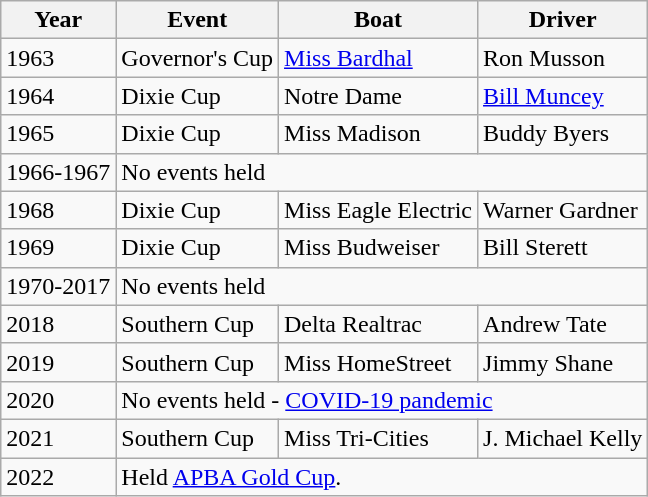<table class="wikitable">
<tr>
<th>Year</th>
<th>Event</th>
<th>Boat</th>
<th>Driver</th>
</tr>
<tr>
<td>1963</td>
<td>Governor's Cup</td>
<td><a href='#'>Miss Bardhal</a></td>
<td>Ron Musson</td>
</tr>
<tr>
<td>1964</td>
<td>Dixie Cup</td>
<td>Notre Dame</td>
<td><a href='#'>Bill Muncey</a></td>
</tr>
<tr>
<td>1965</td>
<td>Dixie Cup</td>
<td>Miss Madison</td>
<td>Buddy Byers</td>
</tr>
<tr>
<td>1966-1967</td>
<td colspan="3">No events held</td>
</tr>
<tr>
<td>1968</td>
<td>Dixie Cup</td>
<td>Miss Eagle Electric</td>
<td>Warner Gardner</td>
</tr>
<tr>
<td>1969</td>
<td>Dixie Cup</td>
<td>Miss Budweiser</td>
<td>Bill Sterett</td>
</tr>
<tr>
<td>1970-2017</td>
<td colspan="3">No events held</td>
</tr>
<tr>
<td>2018</td>
<td>Southern Cup</td>
<td>Delta Realtrac</td>
<td>Andrew Tate</td>
</tr>
<tr>
<td>2019</td>
<td>Southern Cup</td>
<td>Miss HomeStreet</td>
<td>Jimmy Shane</td>
</tr>
<tr>
<td>2020</td>
<td colspan="3">No events held - <a href='#'>COVID-19 pandemic</a></td>
</tr>
<tr>
<td>2021</td>
<td>Southern Cup</td>
<td>Miss Tri-Cities</td>
<td>J. Michael Kelly</td>
</tr>
<tr>
<td>2022</td>
<td colspan="3">Held <a href='#'>APBA Gold Cup</a>.</td>
</tr>
</table>
